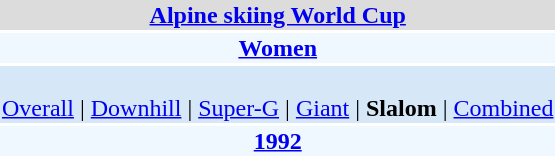<table align="right" class="toccolours" style="margin: 0 0 1em 1em;">
<tr>
<td colspan="2" align=center bgcolor=Gainsboro><strong><a href='#'>Alpine skiing World Cup</a></strong></td>
</tr>
<tr>
<td colspan="2" align=center bgcolor=AliceBlue><strong><a href='#'>Women</a></strong></td>
</tr>
<tr>
<td colspan="2" align=center bgcolor=D6E8F8><br><a href='#'>Overall</a> | 
<a href='#'>Downhill</a> | 
<a href='#'>Super-G</a> | 
<a href='#'>Giant</a> | 
<strong>Slalom</strong> | 
<a href='#'>Combined</a></td>
</tr>
<tr>
<td colspan="2" align=center bgcolor=AliceBlue><strong><a href='#'>1992</a></strong></td>
</tr>
</table>
